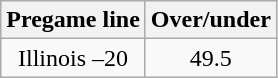<table class="wikitable">
<tr align="center">
<th style=>Pregame line</th>
<th style=>Over/under</th>
</tr>
<tr align="center">
<td>Illinois –20</td>
<td>49.5</td>
</tr>
</table>
